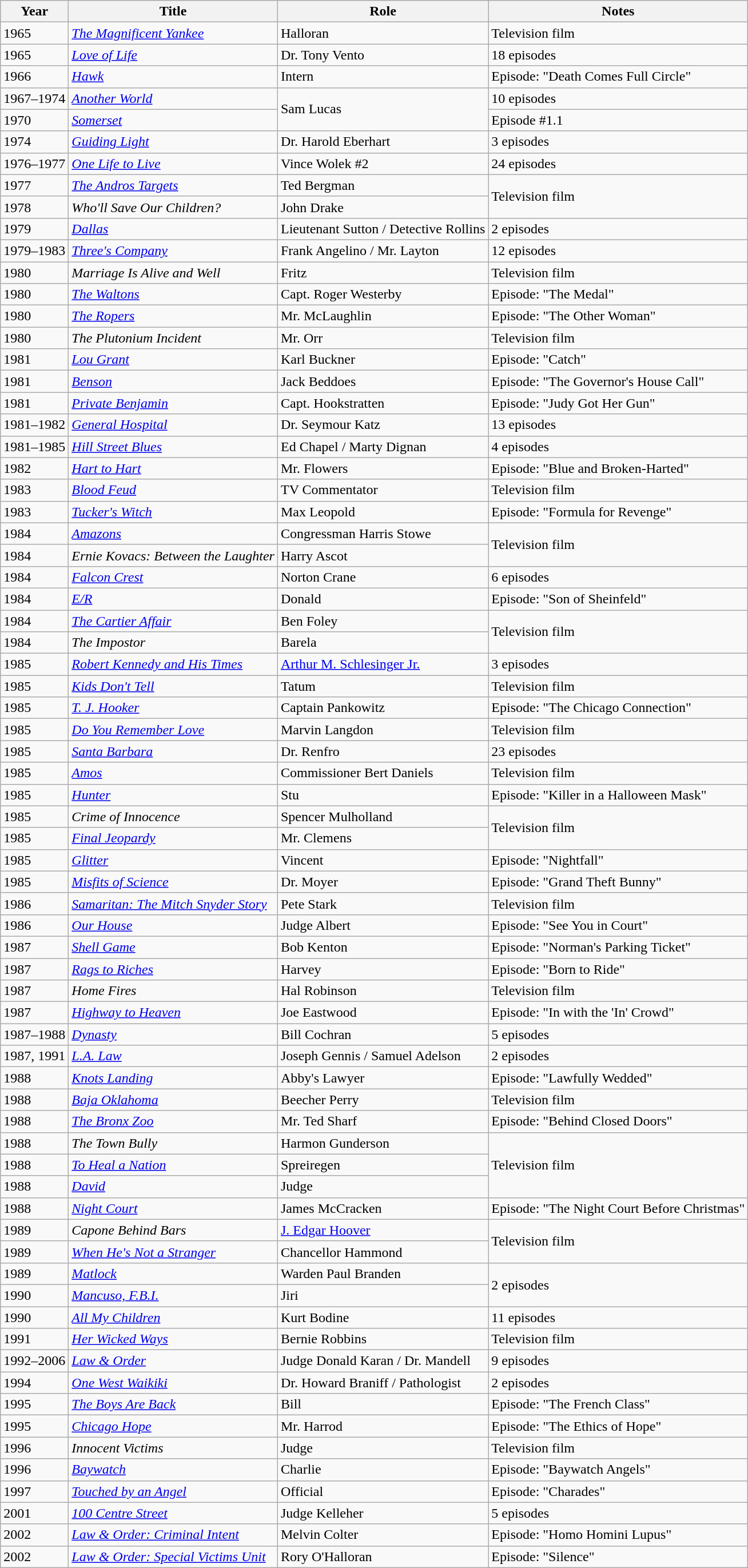<table class="wikitable sortable">
<tr>
<th>Year</th>
<th>Title</th>
<th>Role</th>
<th>Notes</th>
</tr>
<tr>
<td>1965</td>
<td><a href='#'><em>The Magnificent Yankee</em></a></td>
<td>Halloran</td>
<td>Television film</td>
</tr>
<tr>
<td>1965</td>
<td><em><a href='#'>Love of Life</a></em></td>
<td>Dr. Tony Vento</td>
<td>18 episodes</td>
</tr>
<tr>
<td>1966</td>
<td><a href='#'><em>Hawk</em></a></td>
<td>Intern</td>
<td>Episode: "Death Comes Full Circle"</td>
</tr>
<tr>
<td>1967–1974</td>
<td><a href='#'><em>Another World</em></a></td>
<td rowspan="2">Sam Lucas</td>
<td>10 episodes</td>
</tr>
<tr>
<td>1970</td>
<td><a href='#'><em>Somerset</em></a></td>
<td>Episode #1.1</td>
</tr>
<tr>
<td>1974</td>
<td><em><a href='#'>Guiding Light</a></em></td>
<td>Dr. Harold Eberhart</td>
<td>3 episodes</td>
</tr>
<tr>
<td>1976–1977</td>
<td><em><a href='#'>One Life to Live</a></em></td>
<td>Vince Wolek #2</td>
<td>24 episodes</td>
</tr>
<tr>
<td>1977</td>
<td><em><a href='#'>The Andros Targets</a></em></td>
<td>Ted Bergman</td>
<td rowspan="2">Television film</td>
</tr>
<tr>
<td>1978</td>
<td><em>Who'll Save Our Children?</em></td>
<td>John Drake</td>
</tr>
<tr>
<td>1979</td>
<td><em><a href='#'>Dallas</a></em></td>
<td>Lieutenant Sutton / Detective Rollins</td>
<td>2 episodes</td>
</tr>
<tr>
<td>1979–1983</td>
<td><em><a href='#'>Three's Company</a></em></td>
<td>Frank Angelino / Mr. Layton</td>
<td>12 episodes</td>
</tr>
<tr>
<td>1980</td>
<td><em>Marriage Is Alive and Well</em></td>
<td>Fritz</td>
<td>Television film</td>
</tr>
<tr>
<td>1980</td>
<td><em><a href='#'>The Waltons</a></em></td>
<td>Capt. Roger Westerby</td>
<td>Episode: "The Medal"</td>
</tr>
<tr>
<td>1980</td>
<td><em><a href='#'>The Ropers</a></em></td>
<td>Mr. McLaughlin</td>
<td>Episode: "The Other Woman"</td>
</tr>
<tr>
<td>1980</td>
<td><em>The Plutonium Incident</em></td>
<td>Mr. Orr</td>
<td>Television film</td>
</tr>
<tr>
<td>1981</td>
<td><a href='#'><em>Lou Grant</em></a></td>
<td>Karl Buckner</td>
<td>Episode: "Catch"</td>
</tr>
<tr>
<td>1981</td>
<td><a href='#'><em>Benson</em></a></td>
<td>Jack Beddoes</td>
<td>Episode: "The Governor's House Call"</td>
</tr>
<tr>
<td>1981</td>
<td><a href='#'><em>Private Benjamin</em></a></td>
<td>Capt. Hookstratten</td>
<td>Episode: "Judy Got Her Gun"</td>
</tr>
<tr>
<td>1981–1982</td>
<td><em><a href='#'>General Hospital</a></em></td>
<td>Dr. Seymour Katz</td>
<td>13 episodes</td>
</tr>
<tr>
<td>1981–1985</td>
<td><em><a href='#'>Hill Street Blues</a></em></td>
<td>Ed Chapel / Marty Dignan</td>
<td>4 episodes</td>
</tr>
<tr>
<td>1982</td>
<td><em><a href='#'>Hart to Hart</a></em></td>
<td>Mr. Flowers</td>
<td>Episode: "Blue and Broken-Harted"</td>
</tr>
<tr>
<td>1983</td>
<td><a href='#'><em>Blood Feud</em></a></td>
<td>TV Commentator</td>
<td>Television film</td>
</tr>
<tr>
<td>1983</td>
<td><em><a href='#'>Tucker's Witch</a></em></td>
<td>Max Leopold</td>
<td>Episode: "Formula for Revenge"</td>
</tr>
<tr>
<td>1984</td>
<td><a href='#'><em>Amazons</em></a></td>
<td>Congressman Harris Stowe</td>
<td rowspan="2">Television film</td>
</tr>
<tr>
<td>1984</td>
<td><em>Ernie Kovacs: Between the Laughter</em></td>
<td>Harry Ascot</td>
</tr>
<tr>
<td>1984</td>
<td><em><a href='#'>Falcon Crest</a></em></td>
<td>Norton Crane</td>
<td>6 episodes</td>
</tr>
<tr>
<td>1984</td>
<td><em><a href='#'>E/R</a></em></td>
<td>Donald</td>
<td>Episode: "Son of Sheinfeld"</td>
</tr>
<tr>
<td>1984</td>
<td><em><a href='#'>The Cartier Affair</a></em></td>
<td>Ben Foley</td>
<td rowspan="2">Television film</td>
</tr>
<tr>
<td>1984</td>
<td><em>The Impostor</em></td>
<td>Barela</td>
</tr>
<tr>
<td>1985</td>
<td><em><a href='#'>Robert Kennedy and His Times</a></em></td>
<td><a href='#'>Arthur M. Schlesinger Jr.</a></td>
<td>3 episodes</td>
</tr>
<tr>
<td>1985</td>
<td><em><a href='#'>Kids Don't Tell</a></em></td>
<td>Tatum</td>
<td>Television film</td>
</tr>
<tr>
<td>1985</td>
<td><em><a href='#'>T. J. Hooker</a></em></td>
<td>Captain Pankowitz</td>
<td>Episode: "The Chicago Connection"</td>
</tr>
<tr>
<td>1985</td>
<td><a href='#'><em>Do You Remember Love</em></a></td>
<td>Marvin Langdon</td>
<td>Television film</td>
</tr>
<tr>
<td>1985</td>
<td><a href='#'><em>Santa Barbara</em></a></td>
<td>Dr. Renfro</td>
<td>23 episodes</td>
</tr>
<tr>
<td>1985</td>
<td><a href='#'><em>Amos</em></a></td>
<td>Commissioner Bert Daniels</td>
<td>Television film</td>
</tr>
<tr>
<td>1985</td>
<td><a href='#'><em>Hunter</em></a></td>
<td>Stu</td>
<td>Episode: "Killer in a Halloween Mask"</td>
</tr>
<tr>
<td>1985</td>
<td><em>Crime of Innocence</em></td>
<td>Spencer Mulholland</td>
<td rowspan="2">Television film</td>
</tr>
<tr>
<td>1985</td>
<td><a href='#'><em>Final Jeopardy</em></a></td>
<td>Mr. Clemens</td>
</tr>
<tr>
<td>1985</td>
<td><a href='#'><em>Glitter</em></a></td>
<td>Vincent</td>
<td>Episode: "Nightfall"</td>
</tr>
<tr>
<td>1985</td>
<td><em><a href='#'>Misfits of Science</a></em></td>
<td>Dr. Moyer</td>
<td>Episode: "Grand Theft Bunny"</td>
</tr>
<tr>
<td>1986</td>
<td><em><a href='#'>Samaritan: The Mitch Snyder Story</a></em></td>
<td>Pete Stark</td>
<td>Television film</td>
</tr>
<tr>
<td>1986</td>
<td><a href='#'><em>Our House</em></a></td>
<td>Judge Albert</td>
<td>Episode: "See You in Court"</td>
</tr>
<tr>
<td>1987</td>
<td><a href='#'><em>Shell Game</em></a></td>
<td>Bob Kenton</td>
<td>Episode: "Norman's Parking Ticket"</td>
</tr>
<tr>
<td>1987</td>
<td><a href='#'><em>Rags to Riches</em></a></td>
<td>Harvey</td>
<td>Episode: "Born to Ride"</td>
</tr>
<tr>
<td>1987</td>
<td><em>Home Fires</em></td>
<td>Hal Robinson</td>
<td>Television film</td>
</tr>
<tr>
<td>1987</td>
<td><em><a href='#'>Highway to Heaven</a></em></td>
<td>Joe Eastwood</td>
<td>Episode: "In with the 'In' Crowd"</td>
</tr>
<tr>
<td>1987–1988</td>
<td><a href='#'><em>Dynasty</em></a></td>
<td>Bill Cochran</td>
<td>5 episodes</td>
</tr>
<tr>
<td>1987, 1991</td>
<td><em><a href='#'>L.A. Law</a></em></td>
<td>Joseph Gennis / Samuel Adelson</td>
<td>2 episodes</td>
</tr>
<tr>
<td>1988</td>
<td><em><a href='#'>Knots Landing</a></em></td>
<td>Abby's Lawyer</td>
<td>Episode: "Lawfully Wedded"</td>
</tr>
<tr>
<td>1988</td>
<td><em><a href='#'>Baja Oklahoma</a></em></td>
<td>Beecher Perry</td>
<td>Television film</td>
</tr>
<tr>
<td>1988</td>
<td><a href='#'><em>The Bronx Zoo</em></a></td>
<td>Mr. Ted Sharf</td>
<td>Episode: "Behind Closed Doors"</td>
</tr>
<tr>
<td>1988</td>
<td><em>The Town Bully</em></td>
<td>Harmon Gunderson</td>
<td rowspan="3">Television film</td>
</tr>
<tr>
<td>1988</td>
<td><em><a href='#'>To Heal a Nation</a></em></td>
<td>Spreiregen</td>
</tr>
<tr>
<td>1988</td>
<td><a href='#'><em>David</em></a></td>
<td>Judge</td>
</tr>
<tr>
<td>1988</td>
<td><em><a href='#'>Night Court</a></em></td>
<td>James McCracken</td>
<td>Episode: "The Night Court Before Christmas"</td>
</tr>
<tr>
<td>1989</td>
<td><em>Capone Behind Bars</em></td>
<td><a href='#'>J. Edgar Hoover</a></td>
<td rowspan="2">Television film</td>
</tr>
<tr>
<td>1989</td>
<td><em><a href='#'>When He's Not a Stranger</a></em></td>
<td>Chancellor Hammond</td>
</tr>
<tr>
<td>1989</td>
<td><a href='#'><em>Matlock</em></a></td>
<td>Warden Paul Branden</td>
<td rowspan="2">2 episodes</td>
</tr>
<tr>
<td>1990</td>
<td><em><a href='#'>Mancuso, F.B.I.</a></em></td>
<td>Jiri</td>
</tr>
<tr>
<td>1990</td>
<td><em><a href='#'>All My Children</a></em></td>
<td>Kurt Bodine</td>
<td>11 episodes</td>
</tr>
<tr>
<td>1991</td>
<td><em><a href='#'>Her Wicked Ways</a></em></td>
<td>Bernie Robbins</td>
<td>Television film</td>
</tr>
<tr>
<td>1992–2006</td>
<td><em><a href='#'>Law & Order</a></em></td>
<td>Judge Donald Karan / Dr. Mandell</td>
<td>9 episodes</td>
</tr>
<tr>
<td>1994</td>
<td><em><a href='#'>One West Waikiki</a></em></td>
<td>Dr. Howard Braniff / Pathologist</td>
<td>2 episodes</td>
</tr>
<tr>
<td>1995</td>
<td><a href='#'><em>The Boys Are Back</em></a></td>
<td>Bill</td>
<td>Episode: "The French Class"</td>
</tr>
<tr>
<td>1995</td>
<td><em><a href='#'>Chicago Hope</a></em></td>
<td>Mr. Harrod</td>
<td>Episode: "The Ethics of Hope"</td>
</tr>
<tr>
<td>1996</td>
<td><em>Innocent Victims</em></td>
<td>Judge</td>
<td>Television film</td>
</tr>
<tr>
<td>1996</td>
<td><em><a href='#'>Baywatch</a></em></td>
<td>Charlie</td>
<td>Episode: "Baywatch Angels"</td>
</tr>
<tr>
<td>1997</td>
<td><em><a href='#'>Touched by an Angel</a></em></td>
<td>Official</td>
<td>Episode: "Charades"</td>
</tr>
<tr>
<td>2001</td>
<td><em><a href='#'>100 Centre Street</a></em></td>
<td>Judge Kelleher</td>
<td>5 episodes</td>
</tr>
<tr>
<td>2002</td>
<td><em><a href='#'>Law & Order: Criminal Intent</a></em></td>
<td>Melvin Colter</td>
<td>Episode: "Homo Homini Lupus"</td>
</tr>
<tr>
<td>2002</td>
<td><em><a href='#'>Law & Order: Special Victims Unit</a></em></td>
<td>Rory O'Halloran</td>
<td>Episode: "Silence"</td>
</tr>
</table>
